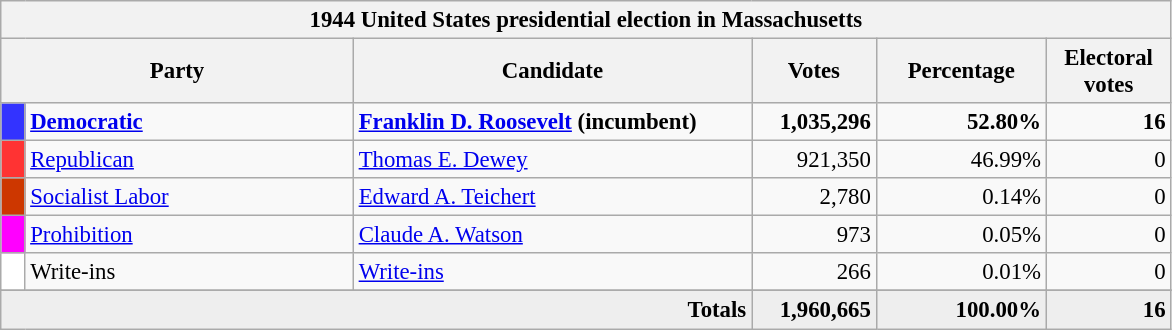<table class="wikitable" style="font-size: 95%;">
<tr>
<th colspan="6">1944 United States presidential election in Massachusetts</th>
</tr>
<tr>
<th colspan="2" style="width: 15em">Party</th>
<th style="width: 17em">Candidate</th>
<th style="width: 5em">Votes</th>
<th style="width: 7em">Percentage</th>
<th style="width: 5em">Electoral votes</th>
</tr>
<tr>
<th style="background-color:#3333FF; width: 3px"></th>
<td style="width: 130px"><strong><a href='#'>Democratic</a></strong></td>
<td><strong><a href='#'>Franklin D. Roosevelt</a> (incumbent)</strong></td>
<td align="right"><strong>1,035,296</strong></td>
<td align="right"><strong>52.80%</strong></td>
<td align="right"><strong>16</strong></td>
</tr>
<tr>
<th style="background-color:#FF3333; width: 3px"></th>
<td style="width: 130px"><a href='#'>Republican</a></td>
<td><a href='#'>Thomas E. Dewey</a></td>
<td align="right">921,350</td>
<td align="right">46.99%</td>
<td align="right">0</td>
</tr>
<tr>
<th style="background-color:#CD3700; width: 3px"></th>
<td style="width: 130px"><a href='#'>Socialist Labor</a></td>
<td><a href='#'>Edward A. Teichert</a></td>
<td align="right">2,780</td>
<td align="right">0.14%</td>
<td align="right">0</td>
</tr>
<tr>
<th style="background-color:#FF00FF; width: 3px"></th>
<td style="width: 130px"><a href='#'>Prohibition</a></td>
<td><a href='#'>Claude A. Watson</a></td>
<td align="right">973</td>
<td align="right">0.05%</td>
<td align="right">0</td>
</tr>
<tr>
<th style="background-color:#FFFFFF; width: 3px"></th>
<td style="width: 130px">Write-ins</td>
<td><a href='#'>Write-ins</a></td>
<td align="right">266</td>
<td align="right">0.01%</td>
<td align="right">0</td>
</tr>
<tr>
</tr>
<tr bgcolor="#EEEEEE">
<td colspan="3" align="right"><strong>Totals</strong></td>
<td align="right"><strong>1,960,665</strong></td>
<td align="right"><strong>100.00%</strong></td>
<td align="right"><strong>16</strong></td>
</tr>
</table>
